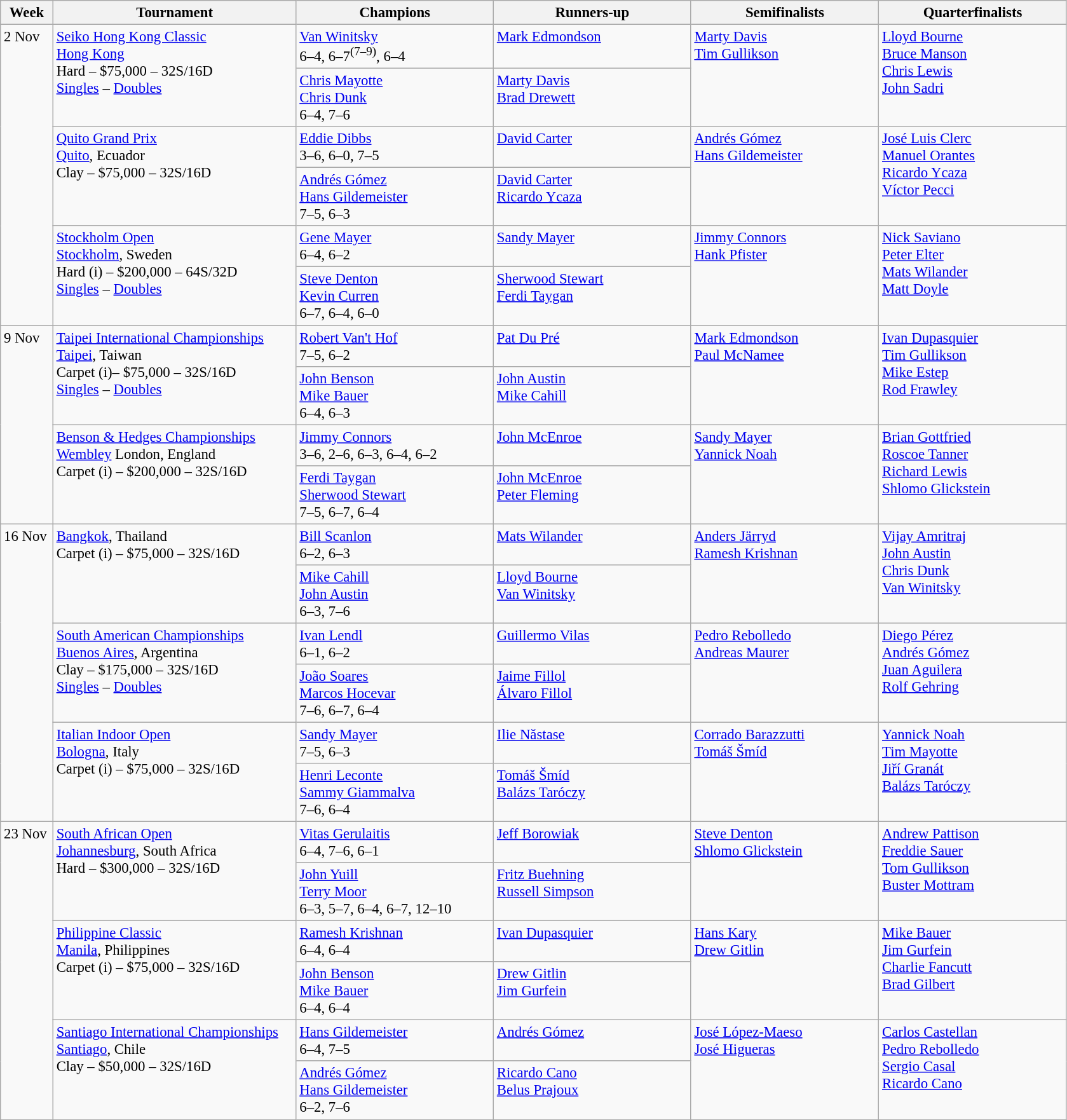<table class=wikitable style=font-size:95%>
<tr>
<th style="width:48px;">Week</th>
<th style="width:248px;">Tournament</th>
<th style="width:200px;">Champions</th>
<th style="width:200px;">Runners-up</th>
<th style="width:190px;">Semifinalists</th>
<th style="width:190px;">Quarterfinalists</th>
</tr>
<tr valign=top>
<td rowspan=6>2 Nov</td>
<td rowspan=2><a href='#'>Seiko Hong Kong Classic</a> <br> <a href='#'>Hong Kong</a> <br> Hard – $75,000 – 32S/16D <br> <a href='#'>Singles</a> – <a href='#'>Doubles</a></td>
<td> <a href='#'>Van Winitsky</a> <br> 6–4, 6–7<sup>(7–9)</sup>, 6–4</td>
<td> <a href='#'>Mark Edmondson</a></td>
<td rowspan=2> <a href='#'>Marty Davis</a> <br>  <a href='#'>Tim Gullikson</a></td>
<td rowspan=2> <a href='#'>Lloyd Bourne</a> <br>  <a href='#'>Bruce Manson</a> <br>  <a href='#'>Chris Lewis</a> <br>  <a href='#'>John Sadri</a></td>
</tr>
<tr valign=top>
<td> <a href='#'>Chris Mayotte</a> <br>  <a href='#'>Chris Dunk</a> <br> 6–4, 7–6</td>
<td> <a href='#'>Marty Davis</a> <br>  <a href='#'>Brad Drewett</a></td>
</tr>
<tr valign=top>
<td rowspan=2><a href='#'>Quito Grand Prix</a> <br> <a href='#'>Quito</a>, Ecuador <br> Clay – $75,000 – 32S/16D</td>
<td> <a href='#'>Eddie Dibbs</a> <br> 3–6, 6–0, 7–5</td>
<td> <a href='#'>David Carter</a></td>
<td rowspan=2> <a href='#'>Andrés Gómez</a> <br>  <a href='#'>Hans Gildemeister</a></td>
<td rowspan=2> <a href='#'>José Luis Clerc</a> <br>  <a href='#'>Manuel Orantes</a> <br>  <a href='#'>Ricardo Ycaza</a> <br>  <a href='#'>Víctor Pecci</a></td>
</tr>
<tr valign=top>
<td> <a href='#'>Andrés Gómez</a> <br>  <a href='#'>Hans Gildemeister</a> <br> 7–5, 6–3</td>
<td> <a href='#'>David Carter</a> <br>  <a href='#'>Ricardo Ycaza</a></td>
</tr>
<tr valign=top>
<td rowspan=2><a href='#'>Stockholm Open</a> <br> <a href='#'>Stockholm</a>, Sweden <br> Hard (i) – $200,000 – 64S/32D <br> <a href='#'>Singles</a> – <a href='#'>Doubles</a></td>
<td> <a href='#'>Gene Mayer</a> <br> 6–4, 6–2</td>
<td> <a href='#'>Sandy Mayer</a></td>
<td rowspan=2> <a href='#'>Jimmy Connors</a> <br>  <a href='#'>Hank Pfister</a></td>
<td rowspan=2> <a href='#'>Nick Saviano</a> <br>  <a href='#'>Peter Elter</a> <br>  <a href='#'>Mats Wilander</a> <br>  <a href='#'>Matt Doyle</a></td>
</tr>
<tr valign=top>
<td> <a href='#'>Steve Denton</a> <br>  <a href='#'>Kevin Curren</a> <br> 6–7, 6–4, 6–0</td>
<td> <a href='#'>Sherwood Stewart</a> <br>  <a href='#'>Ferdi Taygan</a></td>
</tr>
<tr valign=top>
<td rowspan=4>9 Nov</td>
<td rowspan=2><a href='#'>Taipei International Championships</a> <br> <a href='#'>Taipei</a>, Taiwan <br> Carpet (i)– $75,000 – 32S/16D <br> <a href='#'>Singles</a> – <a href='#'>Doubles</a></td>
<td> <a href='#'>Robert Van't Hof</a> <br> 7–5, 6–2</td>
<td> <a href='#'>Pat Du Pré</a></td>
<td rowspan=2> <a href='#'>Mark Edmondson</a> <br>  <a href='#'>Paul McNamee</a></td>
<td rowspan=2> <a href='#'>Ivan Dupasquier</a> <br>  <a href='#'>Tim Gullikson</a> <br>  <a href='#'>Mike Estep</a> <br>  <a href='#'>Rod Frawley</a></td>
</tr>
<tr valign=top>
<td> <a href='#'>John Benson</a> <br>  <a href='#'>Mike Bauer</a> <br> 6–4, 6–3</td>
<td> <a href='#'>John Austin</a> <br>  <a href='#'>Mike Cahill</a></td>
</tr>
<tr valign=top>
<td rowspan=2><a href='#'>Benson & Hedges Championships</a> <br> <a href='#'>Wembley</a> London, England <br> Carpet (i) – $200,000 – 32S/16D</td>
<td> <a href='#'>Jimmy Connors</a> <br> 3–6, 2–6, 6–3, 6–4, 6–2</td>
<td> <a href='#'>John McEnroe</a></td>
<td rowspan=2> <a href='#'>Sandy Mayer</a> <br>  <a href='#'>Yannick Noah</a></td>
<td rowspan=2> <a href='#'>Brian Gottfried</a> <br>  <a href='#'>Roscoe Tanner</a> <br>  <a href='#'>Richard Lewis</a> <br>  <a href='#'>Shlomo Glickstein</a></td>
</tr>
<tr valign=top>
<td> <a href='#'>Ferdi Taygan</a> <br>  <a href='#'>Sherwood Stewart</a> <br> 7–5, 6–7, 6–4</td>
<td> <a href='#'>John McEnroe</a> <br>  <a href='#'>Peter Fleming</a></td>
</tr>
<tr valign=top>
<td rowspan=6>16 Nov</td>
<td rowspan=2><a href='#'>Bangkok</a>, Thailand <br> Carpet (i) – $75,000 – 32S/16D</td>
<td> <a href='#'>Bill Scanlon</a> <br> 6–2, 6–3</td>
<td> <a href='#'>Mats Wilander</a></td>
<td rowspan=2> <a href='#'>Anders Järryd</a> <br>  <a href='#'>Ramesh Krishnan</a></td>
<td rowspan=2> <a href='#'>Vijay Amritraj</a> <br>  <a href='#'>John Austin</a> <br>  <a href='#'>Chris Dunk</a> <br>  <a href='#'>Van Winitsky</a></td>
</tr>
<tr valign=top>
<td> <a href='#'>Mike Cahill</a> <br>  <a href='#'>John Austin</a> <br> 6–3, 7–6</td>
<td> <a href='#'>Lloyd Bourne</a> <br>  <a href='#'>Van Winitsky</a></td>
</tr>
<tr valign=top>
<td rowspan=2><a href='#'>South American Championships</a> <br> <a href='#'>Buenos Aires</a>, Argentina <br> Clay – $175,000 – 32S/16D <br> <a href='#'>Singles</a> – <a href='#'>Doubles</a></td>
<td> <a href='#'>Ivan Lendl</a> <br> 6–1, 6–2</td>
<td> <a href='#'>Guillermo Vilas</a></td>
<td rowspan=2> <a href='#'>Pedro Rebolledo</a> <br>  <a href='#'>Andreas Maurer</a></td>
<td rowspan=2> <a href='#'>Diego Pérez</a> <br>  <a href='#'>Andrés Gómez</a> <br>  <a href='#'>Juan Aguilera</a> <br>  <a href='#'>Rolf Gehring</a></td>
</tr>
<tr valign=top>
<td> <a href='#'>João Soares</a> <br>  <a href='#'>Marcos Hocevar</a> <br> 7–6, 6–7, 6–4</td>
<td> <a href='#'>Jaime Fillol</a> <br>  <a href='#'>Álvaro Fillol</a></td>
</tr>
<tr valign=top>
<td rowspan=2><a href='#'>Italian Indoor Open</a> <br> <a href='#'>Bologna</a>, Italy <br> Carpet (i) – $75,000 – 32S/16D</td>
<td> <a href='#'>Sandy Mayer</a> <br> 7–5, 6–3</td>
<td> <a href='#'>Ilie Năstase</a></td>
<td rowspan=2> <a href='#'>Corrado Barazzutti</a> <br>  <a href='#'>Tomáš Šmíd</a></td>
<td rowspan=2> <a href='#'>Yannick Noah</a> <br>  <a href='#'>Tim Mayotte</a> <br>  <a href='#'>Jiří Granát</a> <br>  <a href='#'>Balázs Taróczy</a></td>
</tr>
<tr valign=top>
<td> <a href='#'>Henri Leconte</a> <br>  <a href='#'>Sammy Giammalva</a> <br> 7–6, 6–4</td>
<td> <a href='#'>Tomáš Šmíd</a> <br>  <a href='#'>Balázs Taróczy</a></td>
</tr>
<tr valign=top>
<td rowspan=6>23 Nov</td>
<td rowspan=2><a href='#'>South African Open</a> <br> <a href='#'>Johannesburg</a>, South Africa <br> Hard – $300,000 – 32S/16D</td>
<td> <a href='#'>Vitas Gerulaitis</a> <br> 6–4, 7–6, 6–1</td>
<td> <a href='#'>Jeff Borowiak</a></td>
<td rowspan=2> <a href='#'>Steve Denton</a> <br>  <a href='#'>Shlomo Glickstein</a></td>
<td rowspan=2> <a href='#'>Andrew Pattison</a> <br>  <a href='#'>Freddie Sauer</a> <br>  <a href='#'>Tom Gullikson</a> <br>  <a href='#'>Buster Mottram</a></td>
</tr>
<tr valign=top>
<td> <a href='#'>John Yuill</a> <br>  <a href='#'>Terry Moor</a> <br> 6–3, 5–7, 6–4, 6–7, 12–10</td>
<td> <a href='#'>Fritz Buehning</a> <br>  <a href='#'>Russell Simpson</a></td>
</tr>
<tr valign=top>
<td rowspan=2><a href='#'>Philippine Classic</a>  <br> <a href='#'>Manila</a>, Philippines <br> Carpet (i) – $75,000 – 32S/16D</td>
<td> <a href='#'>Ramesh Krishnan</a> <br> 6–4, 6–4</td>
<td> <a href='#'>Ivan Dupasquier</a></td>
<td rowspan=2> <a href='#'>Hans Kary</a> <br>  <a href='#'>Drew Gitlin</a></td>
<td rowspan=2> <a href='#'>Mike Bauer</a> <br>  <a href='#'>Jim Gurfein</a> <br>  <a href='#'>Charlie Fancutt</a> <br>  <a href='#'>Brad Gilbert</a></td>
</tr>
<tr valign=top>
<td> <a href='#'>John Benson</a> <br>  <a href='#'>Mike Bauer</a> <br> 6–4, 6–4</td>
<td> <a href='#'>Drew Gitlin</a> <br>  <a href='#'>Jim Gurfein</a></td>
</tr>
<tr valign=top>
<td rowspan=2><a href='#'>Santiago International Championships</a> <br> <a href='#'>Santiago</a>, Chile <br> Clay – $50,000 – 32S/16D</td>
<td> <a href='#'>Hans Gildemeister</a> <br> 6–4, 7–5</td>
<td> <a href='#'>Andrés Gómez</a></td>
<td rowspan=2> <a href='#'>José López-Maeso</a> <br>  <a href='#'>José Higueras</a></td>
<td rowspan=2> <a href='#'>Carlos Castellan</a> <br>  <a href='#'>Pedro Rebolledo</a> <br>  <a href='#'>Sergio Casal</a> <br>  <a href='#'>Ricardo Cano</a></td>
</tr>
<tr valign=top>
<td> <a href='#'>Andrés Gómez</a> <br>  <a href='#'>Hans Gildemeister</a> <br> 6–2, 7–6</td>
<td> <a href='#'>Ricardo Cano</a> <br>  <a href='#'>Belus Prajoux</a></td>
</tr>
</table>
